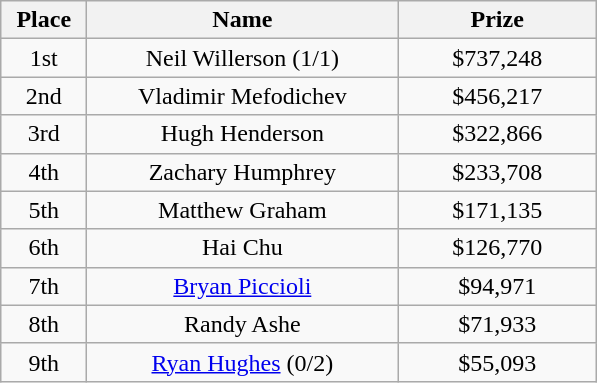<table class="wikitable">
<tr>
<th width="50">Place</th>
<th width="200">Name</th>
<th width="125">Prize</th>
</tr>
<tr>
<td align = "center">1st</td>
<td align = "center">Neil Willerson (1/1)</td>
<td align = "center">$737,248</td>
</tr>
<tr>
<td align = "center">2nd</td>
<td align = "center">Vladimir Mefodichev</td>
<td align = "center">$456,217</td>
</tr>
<tr>
<td align = "center">3rd</td>
<td align = "center">Hugh Henderson</td>
<td align = "center">$322,866</td>
</tr>
<tr>
<td align = "center">4th</td>
<td align = "center">Zachary Humphrey</td>
<td align = "center">$233,708</td>
</tr>
<tr>
<td align = "center">5th</td>
<td align = "center">Matthew Graham</td>
<td align = "center">$171,135</td>
</tr>
<tr>
<td align = "center">6th</td>
<td align = "center">Hai Chu</td>
<td align = "center">$126,770</td>
</tr>
<tr>
<td align = "center">7th</td>
<td align = "center"><a href='#'>Bryan Piccioli</a></td>
<td align = "center">$94,971</td>
</tr>
<tr>
<td align = "center">8th</td>
<td align = "center">Randy Ashe</td>
<td align = "center">$71,933</td>
</tr>
<tr>
<td align = "center">9th</td>
<td align = "center"><a href='#'>Ryan Hughes</a> (0/2)</td>
<td align = "center">$55,093</td>
</tr>
</table>
